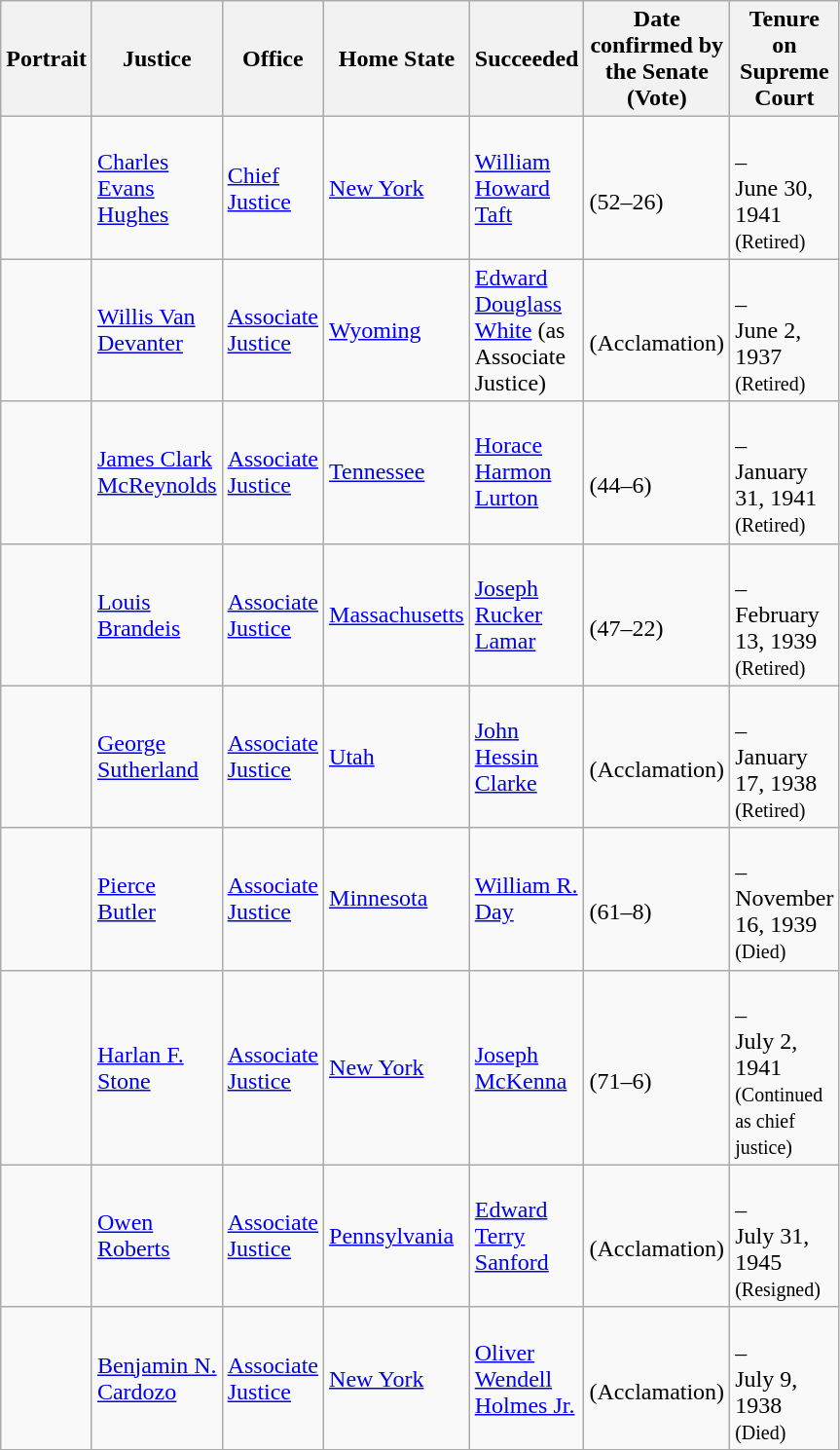<table class="wikitable sortable">
<tr>
<th scope="col" style="width: 10px;">Portrait</th>
<th scope="col" style="width: 10px;">Justice</th>
<th scope="col" style="width: 10px;">Office</th>
<th scope="col" style="width: 10px;">Home State</th>
<th scope="col" style="width: 10px;">Succeeded</th>
<th scope="col" style="width: 10px;">Date confirmed by the Senate<br>(Vote)</th>
<th scope="col" style="width: 10px;">Tenure on Supreme Court</th>
</tr>
<tr>
<td></td>
<td><a href='#'>Charles Evans Hughes</a></td>
<td><a href='#'>Chief Justice</a></td>
<td><a href='#'>New York</a></td>
<td><a href='#'>William Howard Taft</a></td>
<td><br>(52–26)</td>
<td><br>–<br>June 30, 1941<br><small>(Retired)</small></td>
</tr>
<tr>
<td></td>
<td><a href='#'>Willis Van Devanter</a></td>
<td><a href='#'>Associate Justice</a></td>
<td><a href='#'>Wyoming</a></td>
<td><a href='#'>Edward Douglass White</a> (as Associate Justice)</td>
<td><br>(Acclamation)</td>
<td><br>–<br>June 2, 1937<br><small>(Retired)</small></td>
</tr>
<tr>
<td></td>
<td><a href='#'>James Clark McReynolds</a></td>
<td><a href='#'>Associate Justice</a></td>
<td><a href='#'>Tennessee</a></td>
<td><a href='#'>Horace Harmon Lurton</a></td>
<td><br>(44–6)</td>
<td><br>–<br>January 31, 1941<br><small>(Retired)</small></td>
</tr>
<tr>
<td></td>
<td><a href='#'>Louis Brandeis</a></td>
<td><a href='#'>Associate Justice</a></td>
<td><a href='#'>Massachusetts</a></td>
<td><a href='#'>Joseph Rucker Lamar</a></td>
<td><br>(47–22)</td>
<td><br>–<br>February 13, 1939<br><small>(Retired)</small></td>
</tr>
<tr>
<td></td>
<td><a href='#'>George Sutherland</a></td>
<td><a href='#'>Associate Justice</a></td>
<td><a href='#'>Utah</a></td>
<td><a href='#'>John Hessin Clarke</a></td>
<td><br>(Acclamation)</td>
<td><br>–<br>January 17, 1938<br><small>(Retired)</small></td>
</tr>
<tr>
<td></td>
<td><a href='#'>Pierce Butler</a></td>
<td><a href='#'>Associate Justice</a></td>
<td><a href='#'>Minnesota</a></td>
<td><a href='#'>William R. Day</a></td>
<td><br>(61–8)</td>
<td><br>–<br>November 16, 1939<br><small>(Died)</small></td>
</tr>
<tr>
<td></td>
<td><a href='#'>Harlan F. Stone</a></td>
<td><a href='#'>Associate Justice</a></td>
<td><a href='#'>New York</a></td>
<td><a href='#'>Joseph McKenna</a></td>
<td><br>(71–6)</td>
<td><br>–<br>July 2, 1941<br><small>(Continued as chief justice)</small></td>
</tr>
<tr>
<td></td>
<td><a href='#'>Owen Roberts</a></td>
<td><a href='#'>Associate Justice</a></td>
<td><a href='#'>Pennsylvania</a></td>
<td><a href='#'>Edward Terry Sanford</a></td>
<td><br>(Acclamation)</td>
<td><br>–<br>July 31, 1945<br><small>(Resigned)</small></td>
</tr>
<tr>
<td></td>
<td><a href='#'>Benjamin N. Cardozo</a></td>
<td><a href='#'>Associate Justice</a></td>
<td><a href='#'>New York</a></td>
<td><a href='#'>Oliver Wendell Holmes Jr.</a></td>
<td><br>(Acclamation)</td>
<td><br>–<br>July 9, 1938<br><small>(Died)</small></td>
</tr>
<tr>
</tr>
</table>
